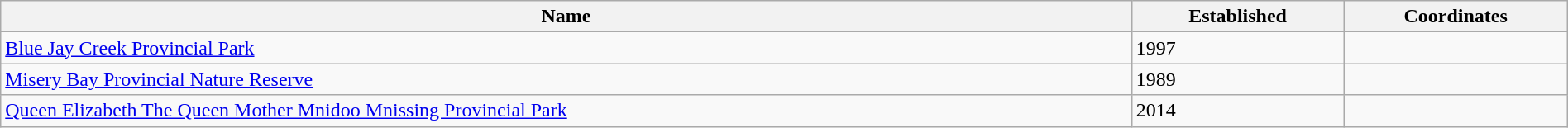<table class='wikitable sortable' style="width:100%">
<tr>
<th>Name</th>
<th>Established</th>
<th>Coordinates</th>
</tr>
<tr>
<td><a href='#'>Blue Jay Creek Provincial Park</a></td>
<td>1997</td>
<td></td>
</tr>
<tr>
<td><a href='#'>Misery Bay Provincial Nature Reserve</a></td>
<td>1989</td>
<td></td>
</tr>
<tr>
<td><a href='#'>Queen Elizabeth The Queen Mother Mnidoo Mnissing Provincial Park</a></td>
<td>2014</td>
<td></td>
</tr>
</table>
